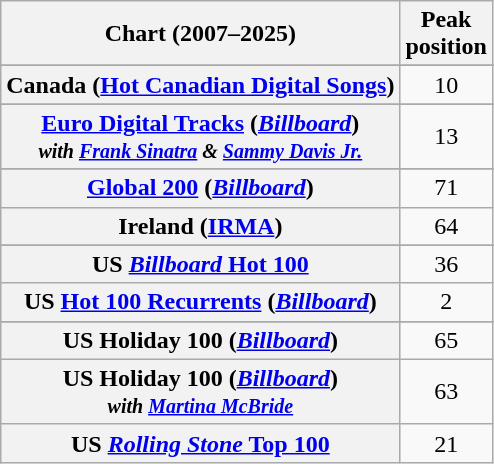<table class="wikitable sortable plainrowheaders" style="text-align:center">
<tr>
<th scope="col">Chart (2007–2025)</th>
<th scope="col">Peak<br>position</th>
</tr>
<tr>
</tr>
<tr>
<th scope="row">Canada (<a href='#'>Hot Canadian Digital Songs</a>)</th>
<td>10</td>
</tr>
<tr>
</tr>
<tr>
<th scope="row"><a href='#'>Euro Digital Tracks</a> (<em><a href='#'>Billboard</a></em>)<br><small><em>with <a href='#'>Frank Sinatra</a> & <a href='#'>Sammy Davis Jr.</a></em></small></th>
<td>13</td>
</tr>
<tr>
</tr>
<tr>
<th scope="row"><a href='#'>Global 200</a> (<em><a href='#'>Billboard</a></em>)</th>
<td>71</td>
</tr>
<tr>
<th scope="row">Ireland (<a href='#'>IRMA</a>)</th>
<td>64</td>
</tr>
<tr>
</tr>
<tr>
</tr>
<tr>
</tr>
<tr>
<th scope="row">US <a href='#'><em>Billboard</em> Hot 100</a></th>
<td>36</td>
</tr>
<tr>
<th scope="row">US <a href='#'>Hot 100 Recurrents</a> (<em><a href='#'>Billboard</a></em>)</th>
<td>2</td>
</tr>
<tr>
</tr>
<tr>
</tr>
<tr>
<th scope="row">US Holiday 100 (<em><a href='#'>Billboard</a></em>)</th>
<td>65</td>
</tr>
<tr>
<th scope="row">US Holiday 100 (<em><a href='#'>Billboard</a></em>)<br><small><em>with <a href='#'>Martina McBride</a></em></small></th>
<td>63</td>
</tr>
<tr>
<th scope="row">US <a href='#'><em>Rolling Stone</em> Top 100</a></th>
<td>21</td>
</tr>
</table>
